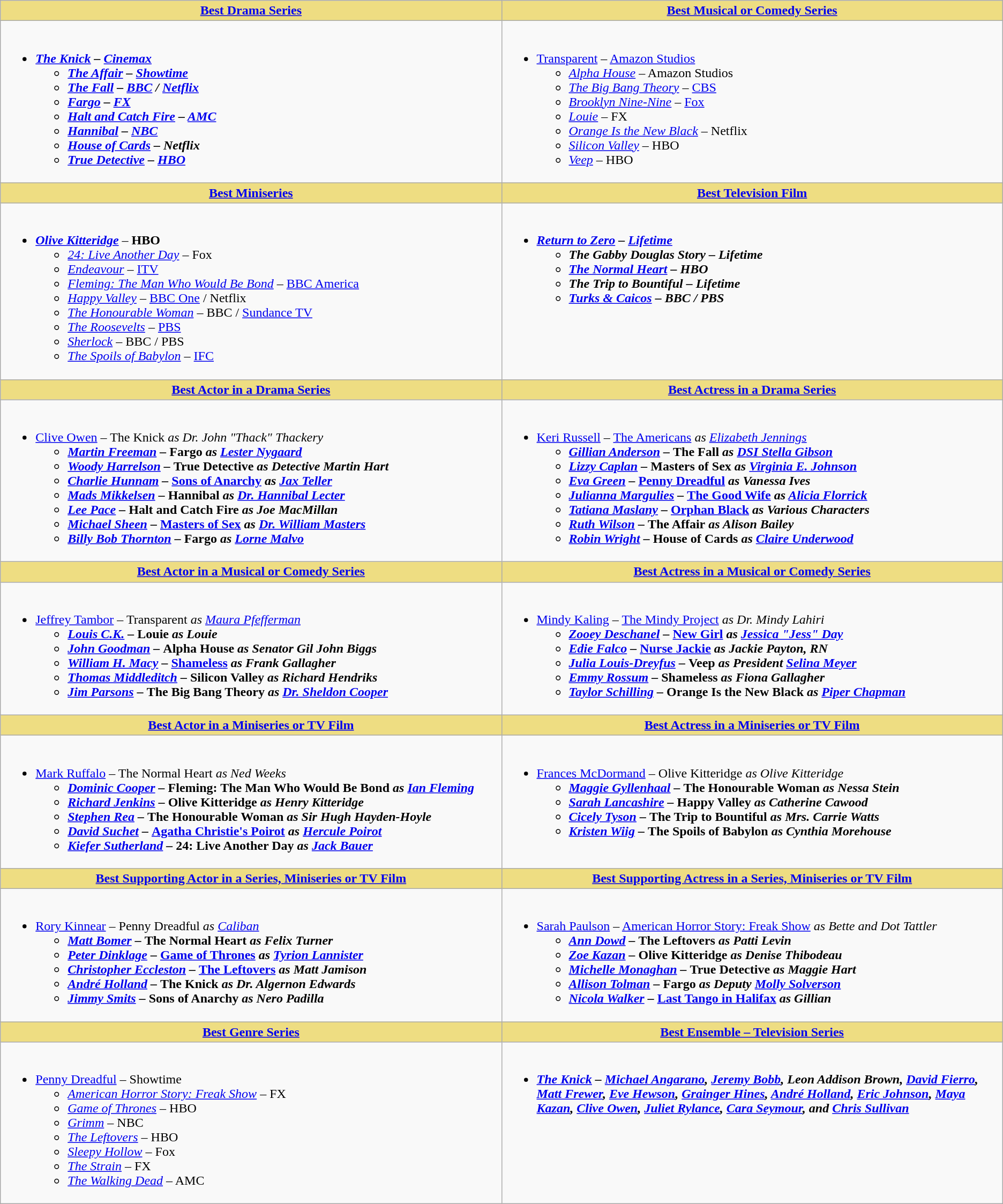<table class="wikitable">
<tr>
<th style="background:#EEDD82; width:50%"><a href='#'>Best Drama Series</a></th>
<th style="background:#EEDD82; width:50%"><a href='#'>Best Musical or Comedy Series</a></th>
</tr>
<tr>
<td valign="top"><br><ul><li><strong><em><a href='#'>The Knick</a><em> – <a href='#'>Cinemax</a><strong><ul><li></em><a href='#'>The Affair</a><em> – <a href='#'>Showtime</a></li><li></em><a href='#'>The Fall</a><em> – <a href='#'>BBC</a> / <a href='#'>Netflix</a></li><li></em><a href='#'>Fargo</a><em> – <a href='#'>FX</a></li><li></em><a href='#'>Halt and Catch Fire</a><em> – <a href='#'>AMC</a></li><li></em><a href='#'>Hannibal</a><em> – <a href='#'>NBC</a></li><li></em><a href='#'>House of Cards</a><em> – Netflix</li><li></em><a href='#'>True Detective</a><em> – <a href='#'>HBO</a></li></ul></li></ul></td>
<td valign="top"><br><ul><li></em></strong><a href='#'>Transparent</a></em> – <a href='#'>Amazon Studios</a></strong><ul><li><em><a href='#'>Alpha House</a></em> – Amazon Studios</li><li><em><a href='#'>The Big Bang Theory</a></em> – <a href='#'>CBS</a></li><li><em><a href='#'>Brooklyn Nine-Nine</a></em> – <a href='#'>Fox</a></li><li><em><a href='#'>Louie</a></em> – FX</li><li><em><a href='#'>Orange Is the New Black</a></em> – Netflix</li><li><em><a href='#'>Silicon Valley</a></em> – HBO</li><li><em><a href='#'>Veep</a></em> – HBO</li></ul></li></ul></td>
</tr>
<tr>
<th style="background:#EEDD82; width:50%"><a href='#'>Best Miniseries</a></th>
<th style="background:#EEDD82; width:50%"><a href='#'>Best Television Film</a></th>
</tr>
<tr>
<td valign="top"><br><ul><li><strong><em><a href='#'>Olive Kitteridge</a></em></strong> – <strong>HBO</strong><ul><li><em><a href='#'>24: Live Another Day</a></em> – Fox</li><li><em><a href='#'>Endeavour</a></em> – <a href='#'>ITV</a></li><li><em><a href='#'>Fleming: The Man Who Would Be Bond</a></em> – <a href='#'>BBC America</a></li><li><em><a href='#'>Happy Valley</a></em> – <a href='#'>BBC One</a> / Netflix</li><li><em><a href='#'>The Honourable Woman</a></em> – BBC / <a href='#'>Sundance TV</a></li><li><em><a href='#'>The Roosevelts</a></em> – <a href='#'>PBS</a></li><li><em><a href='#'>Sherlock</a></em> – BBC / PBS</li><li><em><a href='#'>The Spoils of Babylon</a></em> – <a href='#'>IFC</a></li></ul></li></ul></td>
<td valign="top"><br><ul><li><strong><em><a href='#'>Return to Zero</a><em> – <a href='#'>Lifetime</a><strong><ul><li></em>The Gabby Douglas Story<em> – Lifetime</li><li></em><a href='#'>The Normal Heart</a><em> – HBO</li><li></em>The Trip to Bountiful<em> – Lifetime</li><li></em><a href='#'>Turks & Caicos</a><em> – BBC / PBS</li></ul></li></ul></td>
</tr>
<tr>
<th style="background:#EEDD82; width:50%"><a href='#'>Best Actor in a Drama Series</a></th>
<th style="background:#EEDD82; width:50%"><a href='#'>Best Actress in a Drama Series</a></th>
</tr>
<tr>
<td valign="top"><br><ul><li></strong><a href='#'>Clive Owen</a> – </em>The Knick<em> as Dr. John "Thack" Thackery<strong><ul><li><a href='#'>Martin Freeman</a> – </em>Fargo<em> as <a href='#'>Lester Nygaard</a></li><li><a href='#'>Woody Harrelson</a> – </em>True Detective<em> as Detective Martin Hart</li><li><a href='#'>Charlie Hunnam</a> – </em><a href='#'>Sons of Anarchy</a><em> as <a href='#'>Jax Teller</a></li><li><a href='#'>Mads Mikkelsen</a> – </em>Hannibal<em> as <a href='#'>Dr. Hannibal Lecter</a></li><li><a href='#'>Lee Pace</a> – </em>Halt and Catch Fire<em> as Joe MacMillan</li><li><a href='#'>Michael Sheen</a> – </em><a href='#'>Masters of Sex</a><em> as <a href='#'>Dr. William Masters</a></li><li><a href='#'>Billy Bob Thornton</a> – </em>Fargo<em> as <a href='#'>Lorne Malvo</a></li></ul></li></ul></td>
<td valign="top"><br><ul><li></strong><a href='#'>Keri Russell</a> – </em><a href='#'>The Americans</a><em> as <a href='#'>Elizabeth Jennings</a><strong><ul><li><a href='#'>Gillian Anderson</a> – </em>The Fall<em> as <a href='#'>DSI Stella Gibson</a></li><li><a href='#'>Lizzy Caplan</a> – </em>Masters of Sex<em> as <a href='#'>Virginia E. Johnson</a></li><li><a href='#'>Eva Green</a> – </em><a href='#'>Penny Dreadful</a><em> as Vanessa Ives</li><li><a href='#'>Julianna Margulies</a> – </em><a href='#'>The Good Wife</a><em> as <a href='#'>Alicia Florrick</a></li><li><a href='#'>Tatiana Maslany</a> – </em><a href='#'>Orphan Black</a><em> as Various Characters</li><li><a href='#'>Ruth Wilson</a> – </em>The Affair<em> as Alison Bailey</li><li><a href='#'>Robin Wright</a> – </em>House of Cards<em> as <a href='#'>Claire Underwood</a></li></ul></li></ul></td>
</tr>
<tr>
<th style="background:#EEDD82; width:50%"><a href='#'>Best Actor in a Musical or Comedy Series</a></th>
<th style="background:#EEDD82; width:50%"><a href='#'>Best Actress in a Musical or Comedy Series</a></th>
</tr>
<tr>
<td valign="top"><br><ul><li></strong><a href='#'>Jeffrey Tambor</a> – </em>Transparent<em> as <a href='#'>Maura Pfefferman</a><strong><ul><li><a href='#'>Louis C.K.</a> – </em>Louie<em> as Louie</li><li><a href='#'>John Goodman</a> – </em>Alpha House<em> as Senator Gil John Biggs</li><li><a href='#'>William H. Macy</a> – </em><a href='#'>Shameless</a><em> as Frank Gallagher</li><li><a href='#'>Thomas Middleditch</a> – </em>Silicon Valley<em> as Richard Hendriks</li><li><a href='#'>Jim Parsons</a> – </em>The Big Bang Theory<em> as <a href='#'>Dr. Sheldon Cooper</a></li></ul></li></ul></td>
<td valign="top"><br><ul><li></strong><a href='#'>Mindy Kaling</a> – </em><a href='#'>The Mindy Project</a><em> as Dr. Mindy Lahiri<strong><ul><li><a href='#'>Zooey Deschanel</a> – </em><a href='#'>New Girl</a><em> as <a href='#'>Jessica "Jess" Day</a></li><li><a href='#'>Edie Falco</a> – </em><a href='#'>Nurse Jackie</a><em> as Jackie Payton, RN</li><li><a href='#'>Julia Louis-Dreyfus</a> – </em>Veep<em> as President <a href='#'>Selina Meyer</a></li><li><a href='#'>Emmy Rossum</a> – </em>Shameless<em> as Fiona Gallagher</li><li><a href='#'>Taylor Schilling</a> – </em>Orange Is the New Black<em> as <a href='#'>Piper Chapman</a></li></ul></li></ul></td>
</tr>
<tr>
<th style="background:#EEDD82; width:50%"><a href='#'>Best Actor in a Miniseries or TV Film</a></th>
<th style="background:#EEDD82; width:50%"><a href='#'>Best Actress in a Miniseries or TV Film</a></th>
</tr>
<tr>
<td valign="top"><br><ul><li></strong><a href='#'>Mark Ruffalo</a> – </em>The Normal Heart<em> as Ned Weeks<strong><ul><li><a href='#'>Dominic Cooper</a> – </em>Fleming: The Man Who Would Be Bond<em> as <a href='#'>Ian Fleming</a></li><li><a href='#'>Richard Jenkins</a> – </em>Olive Kitteridge<em> as Henry Kitteridge</li><li><a href='#'>Stephen Rea</a> – </em>The Honourable Woman<em> as Sir Hugh Hayden-Hoyle</li><li><a href='#'>David Suchet</a> – </em><a href='#'>Agatha Christie's Poirot</a><em> as <a href='#'>Hercule Poirot</a></li><li><a href='#'>Kiefer Sutherland</a> – </em>24: Live Another Day<em> as <a href='#'>Jack Bauer</a></li></ul></li></ul></td>
<td valign="top"><br><ul><li></strong><a href='#'>Frances McDormand</a> – </em>Olive Kitteridge<em> as Olive Kitteridge<strong><ul><li><a href='#'>Maggie Gyllenhaal</a> – </em>The Honourable Woman<em> as Nessa Stein</li><li><a href='#'>Sarah Lancashire</a> – </em>Happy Valley<em> as Catherine Cawood</li><li><a href='#'>Cicely Tyson</a> – </em>The Trip to Bountiful<em> as Mrs. Carrie Watts</li><li><a href='#'>Kristen Wiig</a> – </em>The Spoils of Babylon<em> as Cynthia Morehouse</li></ul></li></ul></td>
</tr>
<tr>
<th style="background:#EEDD82; width:50%"><a href='#'>Best Supporting Actor in a Series, Miniseries or TV Film</a></th>
<th style="background:#EEDD82; width:50%"><a href='#'>Best Supporting Actress in a Series, Miniseries or TV Film</a></th>
</tr>
<tr>
<td valign="top"><br><ul><li></strong><a href='#'>Rory Kinnear</a> – </em>Penny Dreadful<em> as <a href='#'>Caliban</a><strong><ul><li><a href='#'>Matt Bomer</a> – </em>The Normal Heart<em> as Felix Turner</li><li><a href='#'>Peter Dinklage</a> – </em><a href='#'>Game of Thrones</a><em> as <a href='#'>Tyrion Lannister</a></li><li><a href='#'>Christopher Eccleston</a> – </em><a href='#'>The Leftovers</a><em> as Matt Jamison</li><li><a href='#'>André Holland</a> – </em>The Knick<em> as Dr. Algernon Edwards</li><li><a href='#'>Jimmy Smits</a> – </em>Sons of Anarchy<em> as Nero Padilla</li></ul></li></ul></td>
<td valign="top"><br><ul><li></strong><a href='#'>Sarah Paulson</a> – </em><a href='#'>American Horror Story: Freak Show</a><em> as Bette and Dot Tattler<strong><ul><li><a href='#'>Ann Dowd</a> – </em>The Leftovers<em> as Patti Levin</li><li><a href='#'>Zoe Kazan</a> – </em>Olive Kitteridge<em> as Denise Thibodeau</li><li><a href='#'>Michelle Monaghan</a> – </em>True Detective<em> as Maggie Hart</li><li><a href='#'>Allison Tolman</a> – </em>Fargo<em> as Deputy <a href='#'>Molly Solverson</a></li><li><a href='#'>Nicola Walker</a> – </em><a href='#'>Last Tango in Halifax</a><em> as Gillian</li></ul></li></ul></td>
</tr>
<tr>
<th style=" background:#EEDD82; width:50%"><a href='#'>Best Genre Series</a></th>
<th style=" background:#EEDD82; width:50%"><a href='#'>Best Ensemble – Television Series</a></th>
</tr>
<tr>
<td valign="top"><br><ul><li></em></strong><a href='#'>Penny Dreadful</a></em> – Showtime</strong><ul><li><em><a href='#'>American Horror Story: Freak Show</a></em> – FX</li><li><em><a href='#'>Game of Thrones</a></em> – HBO</li><li><em><a href='#'>Grimm</a></em> – NBC</li><li><em><a href='#'>The Leftovers</a></em> – HBO</li><li><em><a href='#'>Sleepy Hollow</a></em> – Fox</li><li><em><a href='#'>The Strain</a></em> – FX</li><li><em><a href='#'>The Walking Dead</a></em> – AMC</li></ul></li></ul></td>
<td valign="top"><br><ul><li><strong><em><a href='#'>The Knick</a><em> – <a href='#'>Michael Angarano</a>, <a href='#'>Jeremy Bobb</a>, Leon Addison Brown, <a href='#'>David Fierro</a>, <a href='#'>Matt Frewer</a>, <a href='#'>Eve Hewson</a>, <a href='#'>Grainger Hines</a>, <a href='#'>André Holland</a>, <a href='#'>Eric Johnson</a>, <a href='#'>Maya Kazan</a>, <a href='#'>Clive Owen</a>, <a href='#'>Juliet Rylance</a>, <a href='#'>Cara Seymour</a>, and <a href='#'>Chris Sullivan</a><strong></li></ul></td>
</tr>
</table>
